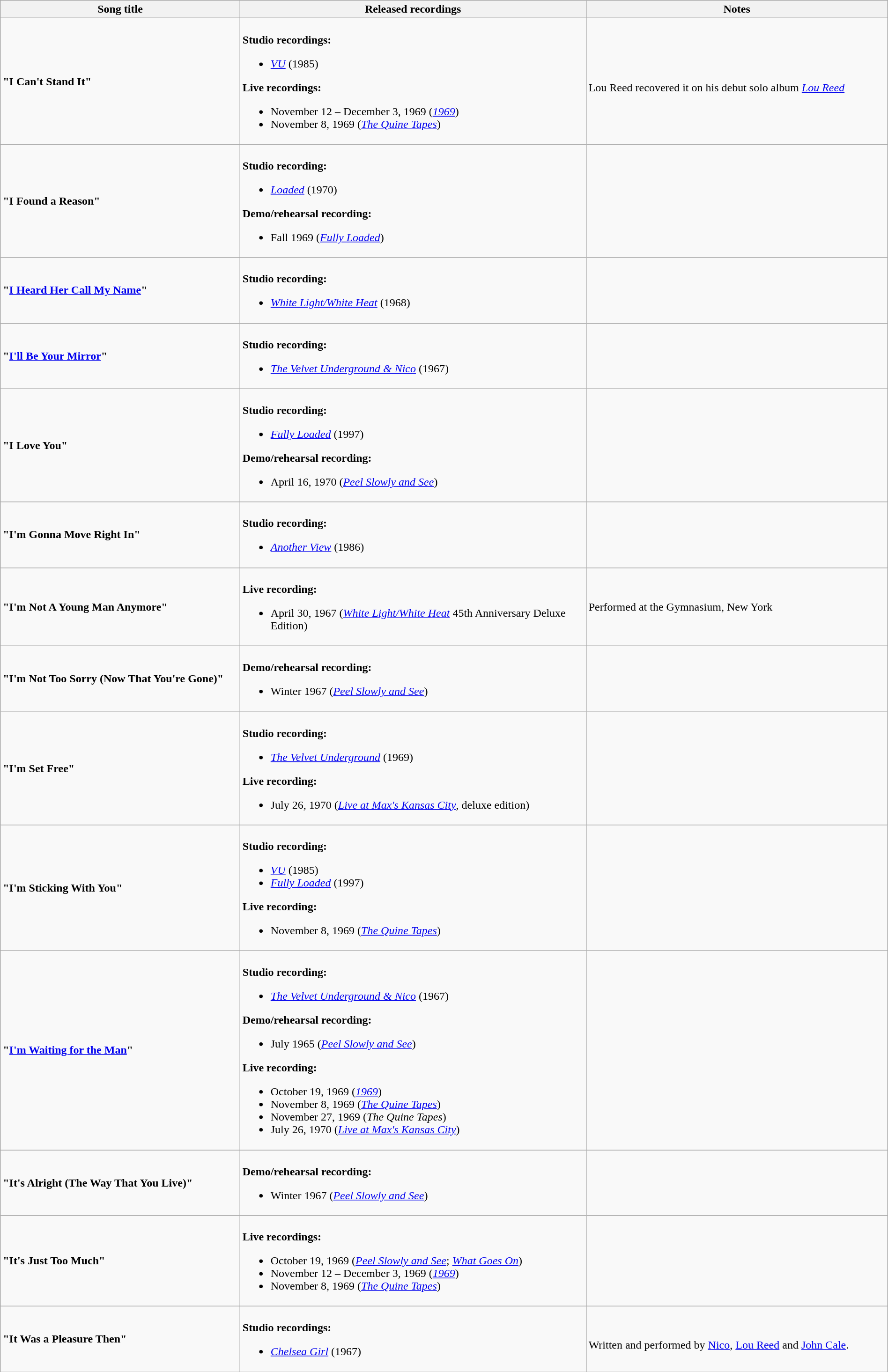<table class="wikitable" style="width:100%;">
<tr>
<th style="width:27%;">Song title</th>
<th style="width:39%;">Released recordings</th>
<th style="width:34%;">Notes</th>
</tr>
<tr>
<td><strong>"I Can't Stand It"</strong></td>
<td><br><strong>Studio recordings:</strong><ul><li><em><a href='#'>VU</a></em> (1985)</li></ul><strong>Live recordings:</strong><ul><li>November 12 – December 3, 1969 (<em><a href='#'>1969</a></em>)</li><li>November 8, 1969 (<em><a href='#'>The Quine Tapes</a></em>)</li></ul></td>
<td><br>Lou Reed recovered it on his debut solo album <em><a href='#'>Lou Reed</a></em></td>
</tr>
<tr>
<td><strong>"I Found a Reason"</strong></td>
<td><br><strong>Studio recording:</strong><ul><li><em><a href='#'>Loaded</a></em> (1970)</li></ul><strong>Demo/rehearsal recording:</strong><ul><li>Fall 1969 (<em><a href='#'>Fully Loaded</a></em>)</li></ul></td>
<td></td>
</tr>
<tr>
<td><strong>"<a href='#'>I Heard Her Call My Name</a>"</strong></td>
<td><br><strong>Studio recording:</strong><ul><li><em><a href='#'>White Light/White Heat</a></em> (1968)</li></ul></td>
<td></td>
</tr>
<tr>
<td><strong>"<a href='#'>I'll Be Your Mirror</a>"</strong></td>
<td><br><strong>Studio recording:</strong><ul><li><em><a href='#'>The Velvet Underground & Nico</a></em> (1967)</li></ul></td>
<td></td>
</tr>
<tr>
<td><strong>"I Love You"</strong></td>
<td><br><strong>Studio recording:</strong><ul><li><em><a href='#'>Fully Loaded</a></em> (1997)</li></ul><strong>Demo/rehearsal recording:</strong><ul><li>April 16, 1970 (<em><a href='#'>Peel Slowly and See</a></em>)</li></ul></td>
<td></td>
</tr>
<tr>
<td><strong>"I'm Gonna Move Right In"</strong></td>
<td><br><strong>Studio recording:</strong><ul><li><em><a href='#'>Another View</a></em> (1986)</li></ul></td>
<td></td>
</tr>
<tr>
<td><strong>"I'm Not A Young Man Anymore"</strong></td>
<td><br><strong>Live recording:</strong><ul><li>April 30, 1967 (<em><a href='#'>White Light/White Heat</a></em> 45th Anniversary Deluxe Edition)</li></ul></td>
<td>Performed at the Gymnasium, New York</td>
</tr>
<tr>
<td><strong>"I'm Not Too Sorry (Now That You're Gone)"</strong></td>
<td><br><strong>Demo/rehearsal recording:</strong><ul><li>Winter 1967 (<em><a href='#'>Peel Slowly and See</a></em>)</li></ul></td>
<td></td>
</tr>
<tr>
<td><strong>"I'm Set Free"</strong></td>
<td><br><strong>Studio recording:</strong><ul><li><em><a href='#'>The Velvet Underground</a></em> (1969)</li></ul><strong>Live recording:</strong><ul><li>July 26, 1970 (<em><a href='#'>Live at Max's Kansas City</a></em>, deluxe edition)</li></ul></td>
<td></td>
</tr>
<tr>
<td><strong>"I'm Sticking With You"</strong></td>
<td><br><strong>Studio recording:</strong><ul><li><em><a href='#'>VU</a></em> (1985)</li><li><em><a href='#'>Fully Loaded</a></em> (1997)</li></ul><strong>Live recording:</strong><ul><li>November 8, 1969 (<em><a href='#'>The Quine Tapes</a></em>)</li></ul></td>
<td></td>
</tr>
<tr>
<td><strong>"<a href='#'>I'm Waiting for the Man</a>"</strong></td>
<td><br><strong>Studio recording:</strong><ul><li><em><a href='#'>The Velvet Underground & Nico</a></em> (1967)</li></ul><strong>Demo/rehearsal recording:</strong><ul><li>July 1965 (<em><a href='#'>Peel Slowly and See</a></em>)</li></ul><strong>Live recording:</strong><ul><li>October 19, 1969 (<em><a href='#'>1969</a></em>)</li><li>November 8, 1969 (<em><a href='#'>The Quine Tapes</a></em>)</li><li>November 27, 1969 (<em>The Quine Tapes</em>)</li><li>July 26, 1970 (<em><a href='#'>Live at Max's Kansas City</a></em>)</li></ul></td>
<td></td>
</tr>
<tr>
<td><strong>"It's Alright (The Way That You Live)"</strong></td>
<td><br><strong>Demo/rehearsal recording:</strong><ul><li>Winter 1967 (<em><a href='#'>Peel Slowly and See</a></em>)</li></ul></td>
<td></td>
</tr>
<tr>
<td><strong>"It's Just Too Much"</strong></td>
<td><br><strong>Live recordings:</strong><ul><li>October 19, 1969 (<em><a href='#'>Peel Slowly and See</a></em>; <em><a href='#'>What Goes On</a></em>)</li><li>November 12 – December 3, 1969 (<em><a href='#'>1969</a></em>)</li><li>November 8, 1969 (<em><a href='#'>The Quine Tapes</a></em>)</li></ul></td>
<td></td>
</tr>
<tr>
<td><strong>"It Was a Pleasure Then"</strong></td>
<td><br><strong>Studio recordings:</strong><ul><li><em><a href='#'>Chelsea Girl</a></em> (1967)</li></ul></td>
<td><br>Written and performed by <a href='#'>Nico</a>, <a href='#'>Lou Reed</a> and <a href='#'>John Cale</a>.</td>
</tr>
</table>
